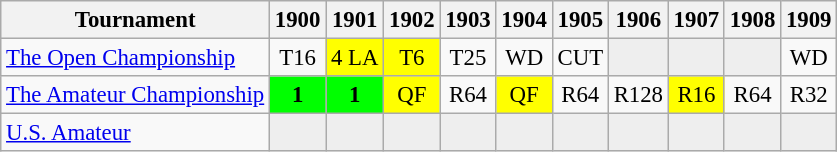<table class="wikitable" style="font-size:95%;text-align:center;">
<tr>
<th>Tournament</th>
<th>1900</th>
<th>1901</th>
<th>1902</th>
<th>1903</th>
<th>1904</th>
<th>1905</th>
<th>1906</th>
<th>1907</th>
<th>1908</th>
<th>1909</th>
</tr>
<tr>
<td align=left><a href='#'>The Open Championship</a></td>
<td>T16</td>
<td style="background:yellow;">4 <span>LA</span></td>
<td style="background:yellow;">T6</td>
<td>T25</td>
<td>WD</td>
<td>CUT</td>
<td style="background:#eeeeee;"></td>
<td style="background:#eeeeee;"></td>
<td style="background:#eeeeee;"></td>
<td>WD</td>
</tr>
<tr>
<td align=left><a href='#'>The Amateur Championship</a></td>
<td style="background:lime;"><strong>1</strong></td>
<td style="background:lime;"><strong>1</strong></td>
<td style="background:yellow;">QF</td>
<td>R64</td>
<td style="background:yellow;">QF</td>
<td>R64</td>
<td>R128</td>
<td style="background:yellow;">R16</td>
<td>R64</td>
<td>R32</td>
</tr>
<tr>
<td align=left><a href='#'>U.S. Amateur</a></td>
<td style="background:#eeeeee;"></td>
<td style="background:#eeeeee;"></td>
<td style="background:#eeeeee;"></td>
<td style="background:#eeeeee;"></td>
<td style="background:#eeeeee;"></td>
<td style="background:#eeeeee;"></td>
<td style="background:#eeeeee;"></td>
<td style="background:#eeeeee;"></td>
<td style="background:#eeeeee;"></td>
<td style="background:#eeeeee;"></td>
</tr>
</table>
